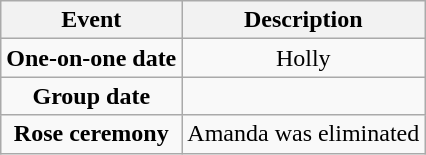<table class="wikitable sortable" style="text-align:center;">
<tr>
<th>Event</th>
<th>Description</th>
</tr>
<tr>
<td><strong>One-on-one date</strong></td>
<td>Holly</td>
</tr>
<tr>
<td><strong>Group date</strong></td>
<td></td>
</tr>
<tr>
<td><strong>Rose ceremony</strong></td>
<td>Amanda was eliminated</td>
</tr>
</table>
